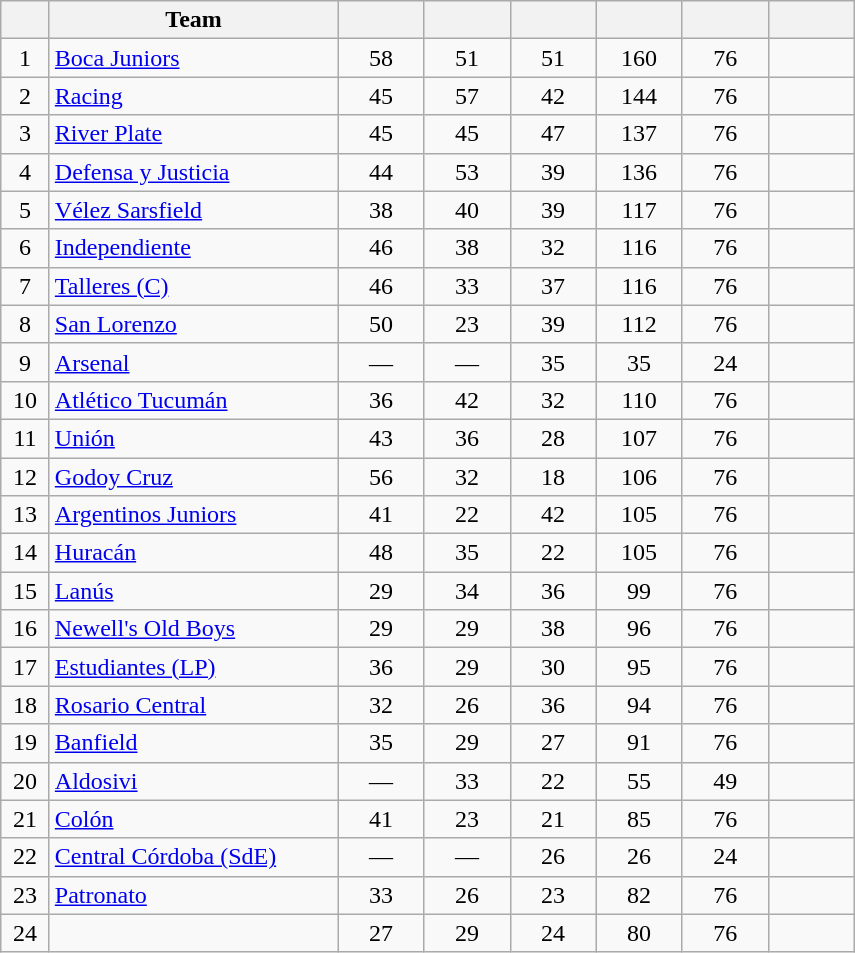<table class="wikitable sortable" style="text-align: center;">
<tr>
<th width=25></th>
<th width=185>Team</th>
<th width=50></th>
<th width=50></th>
<th width=50></th>
<th width=50></th>
<th width=50></th>
<th width=50></th>
</tr>
<tr>
<td>1</td>
<td align="left"><a href='#'>Boca Juniors</a></td>
<td>58</td>
<td>51</td>
<td>51</td>
<td>160</td>
<td>76</td>
<td><strong></strong></td>
</tr>
<tr>
<td>2</td>
<td align="left"><a href='#'>Racing</a></td>
<td>45</td>
<td>57</td>
<td>42</td>
<td>144</td>
<td>76</td>
<td><strong></strong></td>
</tr>
<tr>
<td>3</td>
<td align="left"><a href='#'>River Plate</a></td>
<td>45</td>
<td>45</td>
<td>47</td>
<td>137</td>
<td>76</td>
<td><strong></strong></td>
</tr>
<tr>
<td>4</td>
<td align="left"><a href='#'>Defensa y Justicia</a></td>
<td>44</td>
<td>53</td>
<td>39</td>
<td>136</td>
<td>76</td>
<td><strong></strong></td>
</tr>
<tr>
<td>5</td>
<td align="left"><a href='#'>Vélez Sarsfield</a></td>
<td>38</td>
<td>40</td>
<td>39</td>
<td>117</td>
<td>76</td>
<td><strong></strong></td>
</tr>
<tr>
<td>6</td>
<td align="left"><a href='#'>Independiente</a></td>
<td>46</td>
<td>38</td>
<td>32</td>
<td>116</td>
<td>76</td>
<td><strong></strong></td>
</tr>
<tr>
<td>7</td>
<td align="left"><a href='#'>Talleres (C)</a></td>
<td>46</td>
<td>33</td>
<td>37</td>
<td>116</td>
<td>76</td>
<td><strong></strong></td>
</tr>
<tr>
<td>8</td>
<td align="left"><a href='#'>San Lorenzo</a></td>
<td>50</td>
<td>23</td>
<td>39</td>
<td>112</td>
<td>76</td>
<td><strong></strong></td>
</tr>
<tr>
<td>9</td>
<td align="left"><a href='#'>Arsenal</a></td>
<td>—</td>
<td>—</td>
<td>35</td>
<td>35</td>
<td>24</td>
<td><strong></strong></td>
</tr>
<tr>
<td>10</td>
<td align="left"><a href='#'>Atlético Tucumán</a></td>
<td>36</td>
<td>42</td>
<td>32</td>
<td>110</td>
<td>76</td>
<td><strong></strong></td>
</tr>
<tr>
<td>11</td>
<td align="left"><a href='#'>Unión</a></td>
<td>43</td>
<td>36</td>
<td>28</td>
<td>107</td>
<td>76</td>
<td><strong></strong></td>
</tr>
<tr>
<td>12</td>
<td align="left"><a href='#'>Godoy Cruz</a></td>
<td>56</td>
<td>32</td>
<td>18</td>
<td>106</td>
<td>76</td>
<td><strong></strong></td>
</tr>
<tr>
<td>13</td>
<td align="left"><a href='#'>Argentinos Juniors</a></td>
<td>41</td>
<td>22</td>
<td>42</td>
<td>105</td>
<td>76</td>
<td><strong></strong></td>
</tr>
<tr>
<td>14</td>
<td align="left"><a href='#'>Huracán</a></td>
<td>48</td>
<td>35</td>
<td>22</td>
<td>105</td>
<td>76</td>
<td><strong></strong></td>
</tr>
<tr>
<td>15</td>
<td align="left"><a href='#'>Lanús</a></td>
<td>29</td>
<td>34</td>
<td>36</td>
<td>99</td>
<td>76</td>
<td><strong></strong></td>
</tr>
<tr>
<td>16</td>
<td align="left"><a href='#'>Newell's Old Boys</a></td>
<td>29</td>
<td>29</td>
<td>38</td>
<td>96</td>
<td>76</td>
<td><strong></strong></td>
</tr>
<tr>
<td>17</td>
<td align="left"><a href='#'>Estudiantes (LP)</a></td>
<td>36</td>
<td>29</td>
<td>30</td>
<td>95</td>
<td>76</td>
<td><strong></strong></td>
</tr>
<tr>
<td>18</td>
<td align="left"><a href='#'>Rosario Central</a></td>
<td>32</td>
<td>26</td>
<td>36</td>
<td>94</td>
<td>76</td>
<td><strong></strong></td>
</tr>
<tr>
<td>19</td>
<td align="left"><a href='#'>Banfield</a></td>
<td>35</td>
<td>29</td>
<td>27</td>
<td>91</td>
<td>76</td>
<td><strong></strong></td>
</tr>
<tr>
<td>20</td>
<td align="left"><a href='#'>Aldosivi</a></td>
<td>—</td>
<td>33</td>
<td>22</td>
<td>55</td>
<td>49</td>
<td><strong></strong></td>
</tr>
<tr>
<td>21</td>
<td align="left"><a href='#'>Colón</a></td>
<td>41</td>
<td>23</td>
<td>21</td>
<td>85</td>
<td>76</td>
<td><strong></strong></td>
</tr>
<tr>
<td>22</td>
<td align="left"><a href='#'>Central Córdoba (SdE)</a></td>
<td>—</td>
<td>—</td>
<td>26</td>
<td>26</td>
<td>24</td>
<td><strong></strong></td>
</tr>
<tr>
<td>23</td>
<td align="left"><a href='#'>Patronato</a></td>
<td>33</td>
<td>26</td>
<td>23</td>
<td>82</td>
<td>76</td>
<td><strong></strong></td>
</tr>
<tr>
<td>24</td>
<td align="left"></td>
<td>27</td>
<td>29</td>
<td>24</td>
<td>80</td>
<td>76</td>
<td><strong></strong></td>
</tr>
</table>
